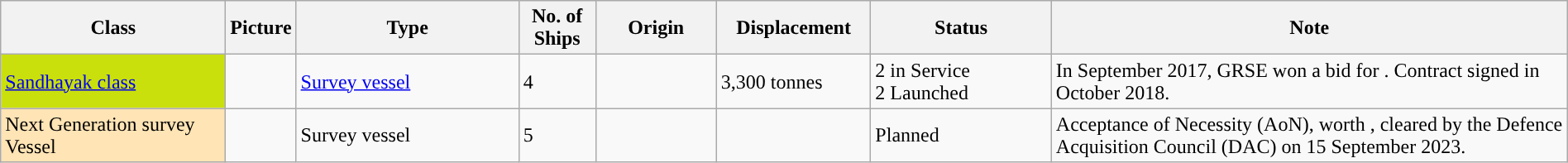<table class="wikitable" style="margin:auto; width:100%;">
<tr>
<th style="text-align:centre; width:15%;">Class</th>
<th style="text-align:centre; width:0%;">Picture</th>
<th style="text-align:centre; width:15%;">Type</th>
<th style="text-align:centre; width:5%;">No. of Ships</th>
<th style="text-align:centre; width:8%;">Origin</th>
<th style="text-align:centre; width:10%;">Displacement</th>
<th style="text-align:centre; width:12%;">Status</th>
<th style="text-align:centre; width:42%;">Note</th>
</tr>
<tr>
<td style="background: #CAE00D"><a href='#'>Sandhayak class</a></td>
<td></td>
<td><a href='#'>Survey vessel</a></td>
<td>4</td>
<td></td>
<td>3,300 tonnes</td>
<td>2 in Service<br>2 Launched</td>
<td>In September 2017, GRSE won a bid for . Contract signed in October 2018.</td>
</tr>
<tr>
<td style="background: #FFE4B5">Next Generation survey Vessel</td>
<td></td>
<td>Survey vessel</td>
<td>5</td>
<td></td>
<td></td>
<td>Planned</td>
<td>Acceptance of Necessity (AoN), worth , cleared by the Defence Acquisition Council (DAC) on 15 September 2023.</td>
</tr>
</table>
